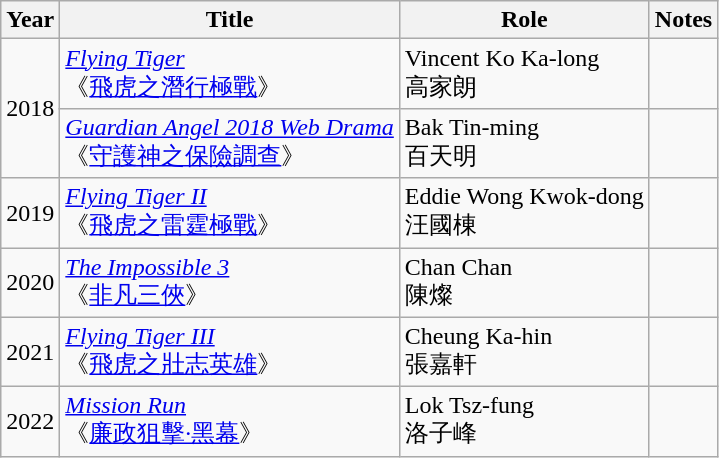<table class="wikitable sortable">
<tr>
<th>Year</th>
<th>Title</th>
<th>Role</th>
<th class="unsortable">Notes</th>
</tr>
<tr>
<td rowspan="2">2018</td>
<td><em><a href='#'>Flying Tiger</a></em> <br>《<a href='#'>飛虎之潛行極戰</a>》</td>
<td>Vincent Ko Ka-long <br>高家朗</td>
<td></td>
</tr>
<tr>
<td><em><a href='#'>Guardian Angel 2018 Web Drama</a></em> <br> 《<a href='#'>守護神之保險調查</a>》</td>
<td>Bak Tin-ming <br> 百天明</td>
<td></td>
</tr>
<tr>
<td>2019</td>
<td><em><a href='#'>Flying Tiger II</a></em>  <br> 《<a href='#'>飛虎之雷霆極戰</a>》</td>
<td>Eddie Wong Kwok-dong <br> 汪國棟</td>
<td></td>
</tr>
<tr>
<td>2020</td>
<td><em><a href='#'>The Impossible 3</a></em>  <br> 《<a href='#'>非凡三俠</a>》</td>
<td>Chan Chan <br> 陳燦</td>
<td></td>
</tr>
<tr>
<td>2021</td>
<td><em><a href='#'>Flying Tiger III</a></em>  <br> 《<a href='#'>飛虎之壯志英雄</a>》</td>
<td>Cheung Ka-hin <br> 張嘉軒</td>
<td></td>
</tr>
<tr>
<td>2022</td>
<td><em><a href='#'>Mission Run</a></em> <br> 《<a href='#'>廉政狙擊·黑幕</a>》</td>
<td>Lok Tsz-fung <br> 洛子峰</td>
<td></td>
</tr>
</table>
